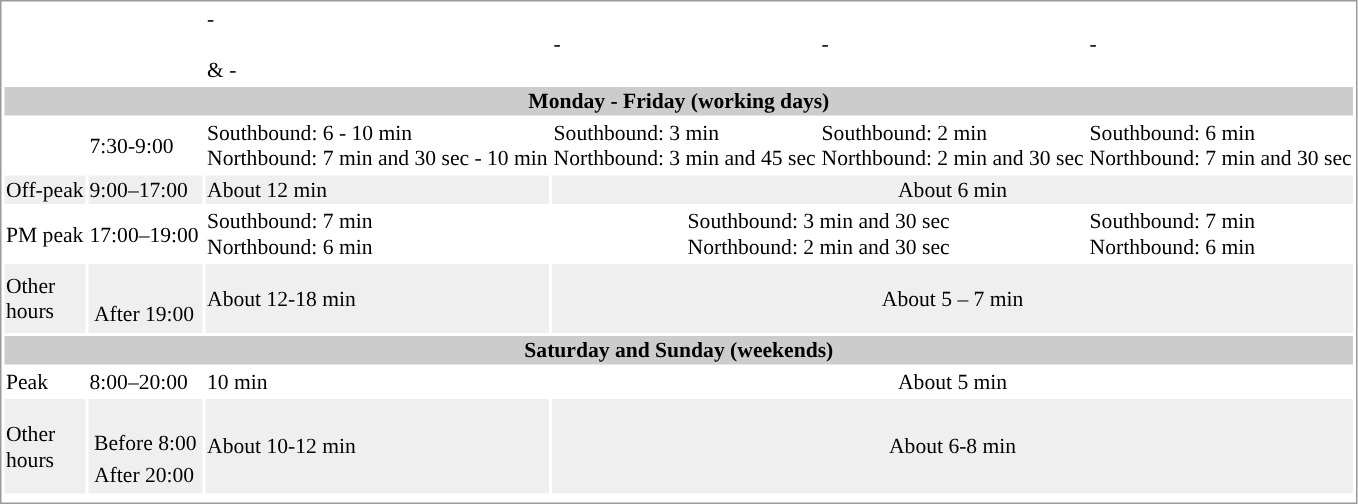<table border=0 style="border:1px solid #999;background-color:white;text-align:left;font-size:90%" class="mw-collapsible">
<tr>
<td colspan=2></td>
<td> - <br> <br>&  - </td>
<td> - <br> </td>
<td> - <br> </td>
<td> - <br> </td>
</tr>
<tr bgcolor=#cccccc>
<th colspan=6 align=center>Monday - Friday (working days)</th>
</tr>
<tr>
<td></td>
<td>7:30-9:00</td>
<td>Southbound: 6 - 10 min<br>Northbound: 7 min and 30 sec - 10 min</td>
<td>Southbound: 3 min<br>Northbound: 3 min and 45 sec</td>
<td>Southbound: 2 min<br>Northbound: 2 min and 30 sec</td>
<td>Southbound: 6 min<br>Northbound: 7 min and 30 sec</td>
</tr>
<tr bgcolor=#EFEFEF>
<td>Off-peak</td>
<td>9:00–17:00</td>
<td>About 12 min</td>
<td colspan=3 align=center>About 6 min</td>
</tr>
<tr>
<td>PM peak</td>
<td>17:00–19:00</td>
<td>Southbound: 7 min<br>Northbound: 6 min</td>
<td colspan=2 align=center>Southbound: 3 min and 30 sec<br>Northbound: 2 min and 30 sec</td>
<td>Southbound: 7 min<br>Northbound: 6 min</td>
</tr>
<tr bgcolor=#EFEFEF>
<td>Other<br> hours</td>
<td><br><table>
<tr>
<td></td>
</tr>
<tr>
<td>After 19:00</td>
</tr>
</table>
</td>
<td>About 12-18 min</td>
<td colspan=3 align=center>About 5 – 7 min</td>
</tr>
<tr bgcolor=#cccccc>
<th colspan=6 align=center>Saturday and Sunday (weekends)</th>
</tr>
<tr>
<td>Peak</td>
<td>8:00–20:00</td>
<td>10 min</td>
<td colspan=3 align=center>About 5 min</td>
</tr>
<tr bgcolor=#EFEFEF>
<td>Other<br> hours</td>
<td><br><table>
<tr>
<td>Before 8:00</td>
</tr>
<tr>
<td>After 20:00</td>
</tr>
</table>
</td>
<td>About 10-12 min</td>
<td colspan=3 align=center>About 6-8 min</td>
</tr>
<tr style="background:#">
<td colspan = "6"></onlyinclude></td>
</tr>
</table>
